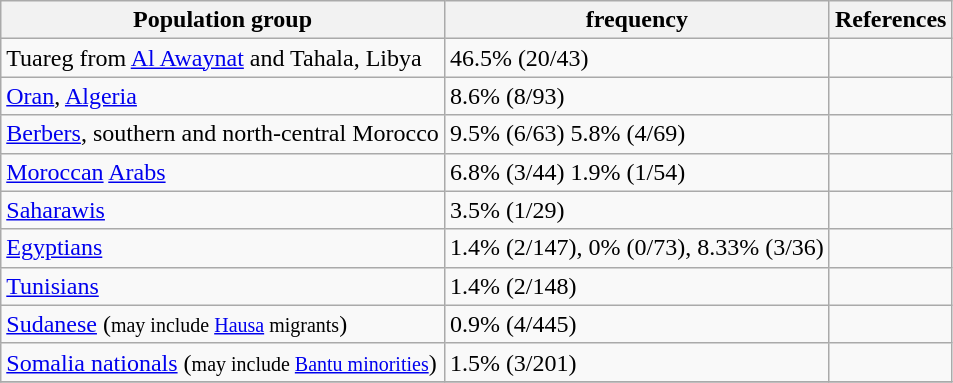<table class="wikitable" border="1" style="center">
<tr>
<th>Population group</th>
<th>frequency</th>
<th>References</th>
</tr>
<tr>
<td>Tuareg from <a href='#'>Al Awaynat</a> and Tahala, Libya</td>
<td>46.5% (20/43)</td>
<td></td>
</tr>
<tr>
<td><a href='#'>Oran</a>, <a href='#'>Algeria</a></td>
<td>8.6% (8/93)</td>
<td></td>
</tr>
<tr>
<td><a href='#'>Berbers</a>, southern and north-central Morocco</td>
<td>9.5% (6/63) 5.8% (4/69)</td>
<td></td>
</tr>
<tr>
<td><a href='#'>Moroccan</a> <a href='#'>Arabs</a></td>
<td>6.8% (3/44) 1.9% (1/54)</td>
<td></td>
</tr>
<tr>
<td><a href='#'>Saharawis</a></td>
<td>3.5% (1/29)</td>
<td></td>
</tr>
<tr>
<td><a href='#'>Egyptians</a></td>
<td>1.4% (2/147), 0% (0/73), 8.33% (3/36)</td>
<td></td>
</tr>
<tr>
<td><a href='#'>Tunisians</a></td>
<td>1.4% (2/148)</td>
<td></td>
</tr>
<tr>
<td><a href='#'>Sudanese</a> (<small>may include <a href='#'>Hausa</a> migrants</small>)</td>
<td>0.9%  (4/445)</td>
<td></td>
</tr>
<tr>
<td><a href='#'>Somalia nationals</a> (<small>may include <a href='#'>Bantu minorities</a></small>)</td>
<td>1.5% (3/201)</td>
<td></td>
</tr>
<tr>
</tr>
</table>
